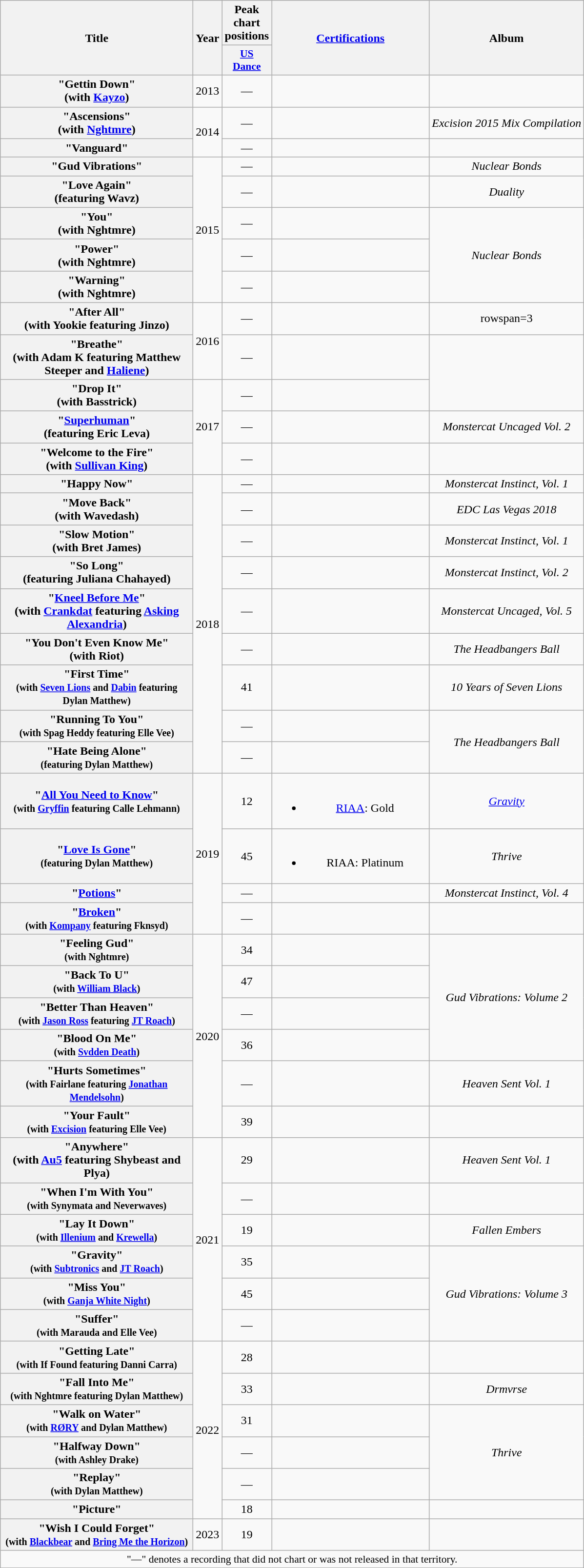<table class="wikitable plainrowheaders" style="text-align:center;" border="1">
<tr>
<th scope="col" rowspan="2" style="width:16em;">Title</th>
<th scope="col" rowspan="2">Year</th>
<th scope="col" colspan="1">Peak chart positions</th>
<th scope="col" rowspan="2" style="width:13em;"><a href='#'>Certifications</a></th>
<th scope="col" rowspan="2">Album</th>
</tr>
<tr>
<th scope="col" style="width:2.5em;font-size:90%;"><a href='#'>US<br>Dance</a><br></th>
</tr>
<tr>
<th scope="row">"Gettin Down"<br><span>(with <a href='#'>Kayzo</a>)</span></th>
<td>2013</td>
<td>—</td>
<td></td>
<td></td>
</tr>
<tr>
<th scope="row">"Ascensions"<br><span>(with <a href='#'>Nghtmre</a>)</span></th>
<td rowspan="2">2014</td>
<td>—</td>
<td></td>
<td><em>Excision 2015 Mix Compilation</em></td>
</tr>
<tr>
<th scope="row">"Vanguard"</th>
<td>—</td>
<td></td>
<td></td>
</tr>
<tr>
<th scope="row">"Gud Vibrations"</th>
<td rowspan="5">2015</td>
<td>—</td>
<td></td>
<td><em>Nuclear Bonds</em></td>
</tr>
<tr>
<th scope="row">"Love Again"<br><span>(featuring Wavz)</span></th>
<td>—</td>
<td></td>
<td><em>Duality</em></td>
</tr>
<tr>
<th scope="row">"You"<br><span>(with Nghtmre)</span></th>
<td>—</td>
<td></td>
<td rowspan=3><em>Nuclear Bonds</em></td>
</tr>
<tr>
<th scope="row">"Power"<br><span>(with Nghtmre)</span></th>
<td>—</td>
<td></td>
</tr>
<tr>
<th scope="row">"Warning"<br><span>(with Nghtmre)</span></th>
<td>—</td>
<td></td>
</tr>
<tr>
<th scope="row">"After All"<br><span>(with Yookie featuring Jinzo)</span></th>
<td rowspan="2">2016</td>
<td>—</td>
<td></td>
<td>rowspan=3 </td>
</tr>
<tr>
<th scope="row">"Breathe"<br><span>(with Adam K featuring Matthew Steeper and <a href='#'>Haliene</a>)</span></th>
<td>—</td>
<td></td>
</tr>
<tr>
<th scope="row">"Drop It"<br><span>(with Basstrick)</span></th>
<td rowspan="3">2017</td>
<td>—</td>
<td></td>
</tr>
<tr>
<th scope="row">"<a href='#'>Superhuman</a>"<br><span>(featuring Eric Leva)</span></th>
<td>—</td>
<td></td>
<td><em>Monstercat Uncaged Vol. 2</em></td>
</tr>
<tr>
<th scope="row">"Welcome to the Fire"<br><span>(with <a href='#'>Sullivan King</a>)</span></th>
<td>—</td>
<td></td>
<td></td>
</tr>
<tr>
<th scope="row">"Happy Now"</th>
<td rowspan="9">2018</td>
<td>—</td>
<td></td>
<td><em>Monstercat Instinct, Vol. 1</em></td>
</tr>
<tr>
<th scope="row">"Move Back" <br><span>(with Wavedash)</span></th>
<td>—</td>
<td></td>
<td><em>EDC Las Vegas 2018</em></td>
</tr>
<tr>
<th scope="row">"Slow Motion" <br><span>(with Bret James)</span></th>
<td>—</td>
<td></td>
<td><em>Monstercat Instinct, Vol. 1</em></td>
</tr>
<tr>
<th scope="row">"So Long" <br><span>(featuring Juliana Chahayed)</span></th>
<td>—</td>
<td></td>
<td><em>Monstercat Instinct, Vol. 2</em></td>
</tr>
<tr>
<th scope="row">"<a href='#'>Kneel Before Me</a>" <br><span>(with <a href='#'>Crankdat</a> featuring <a href='#'>Asking Alexandria</a>)</span></th>
<td>—</td>
<td></td>
<td><em>Monstercat Uncaged, Vol. 5</em></td>
</tr>
<tr>
<th scope="row">"You Don't Even Know Me" <br><span>(with Riot)</span></th>
<td>—</td>
<td></td>
<td><em>The Headbangers Ball</em></td>
</tr>
<tr>
<th scope="row">"First Time"  <br><small>(with <a href='#'>Seven Lions</a> and <a href='#'>Dabin</a> featuring Dylan Matthew)</small></th>
<td>41</td>
<td></td>
<td><em>10 Years of Seven Lions</em></td>
</tr>
<tr>
<th scope="row">"Running To You" <br><small>(with Spag Heddy featuring Elle Vee)</small></th>
<td>—</td>
<td></td>
<td rowspan=2><em>The Headbangers Ball</em></td>
</tr>
<tr>
<th scope="row">"Hate Being Alone"<br><small>(featuring Dylan Matthew)</small></th>
<td>—</td>
<td></td>
</tr>
<tr>
<th scope="row">"<a href='#'>All You Need to Know</a>" <br><small>(with <a href='#'>Gryffin</a> featuring Calle Lehmann)</small></th>
<td rowspan="4">2019</td>
<td>12</td>
<td><br><ul><li><a href='#'>RIAA</a>: Gold</li></ul></td>
<td><em><a href='#'>Gravity</a></em></td>
</tr>
<tr>
<th scope="row">"<a href='#'>Love Is Gone</a>" <br><small>(featuring Dylan Matthew)</small></th>
<td>45</td>
<td><br><ul><li>RIAA: Platinum</li></ul></td>
<td><em>Thrive</em></td>
</tr>
<tr>
<th scope="row">"<a href='#'>Potions</a>" <br></th>
<td>—</td>
<td></td>
<td><em>Monstercat Instinct, Vol. 4</em></td>
</tr>
<tr>
<th scope="row">"<a href='#'>Broken</a>" <br><small>(with <a href='#'>Kompany</a> featuring Fknsyd)</small></th>
<td>—</td>
<td></td>
<td></td>
</tr>
<tr>
<th scope="row">"Feeling Gud" <br><small>(with Nghtmre)</small></th>
<td rowspan="6">2020</td>
<td>34</td>
<td></td>
<td rowspan=4><em>Gud Vibrations: Volume 2</em></td>
</tr>
<tr>
<th scope="row">"Back To U" <br><small>(with <a href='#'>William Black</a>)</small></th>
<td>47</td>
<td></td>
</tr>
<tr>
<th scope="row">"Better Than Heaven" <br><small>(with <a href='#'>Jason Ross</a> featuring <a href='#'>JT Roach</a>)</small></th>
<td>—</td>
<td></td>
</tr>
<tr>
<th scope="row">"Blood On Me" <br><small>(with <a href='#'>Svdden Death</a>)</small></th>
<td>36</td>
<td></td>
</tr>
<tr>
<th scope="row">"Hurts Sometimes" <br><small>(with Fairlane featuring <a href='#'>Jonathan Mendelsohn</a>)</small></th>
<td>—</td>
<td></td>
<td><em>Heaven Sent Vol. 1</em></td>
</tr>
<tr>
<th scope="row">"Your Fault" <br><small>(with <a href='#'>Excision</a> featuring Elle Vee)</small></th>
<td>39</td>
<td></td>
<td></td>
</tr>
<tr>
<th scope="row">"Anywhere" <br><span>(with <a href='#'>Au5</a> featuring Shybeast and Plya)</span></th>
<td rowspan="6">2021</td>
<td>29</td>
<td></td>
<td><em>Heaven Sent Vol. 1</em></td>
</tr>
<tr>
<th scope="row">"When I'm With You" <br><small>(with Synymata and Neverwaves)</small></th>
<td>—</td>
<td></td>
<td></td>
</tr>
<tr>
<th scope="row">"Lay It Down"<br><small>(with <a href='#'>Illenium</a> and <a href='#'>Krewella</a>)</small></th>
<td>19</td>
<td></td>
<td><em>Fallen Embers</em></td>
</tr>
<tr>
<th scope="row">"Gravity" <br><small>(with <a href='#'>Subtronics</a> and <a href='#'>JT Roach</a>)</small></th>
<td>35</td>
<td></td>
<td rowspan=3><em>Gud Vibrations: Volume 3</em></td>
</tr>
<tr>
<th scope="row">"Miss You" <br><small>(with <a href='#'>Ganja White Night</a>)</small></th>
<td>45</td>
<td></td>
</tr>
<tr>
<th scope="row">"Suffer" <br><small>(with Marauda and Elle Vee)</small></th>
<td>—</td>
<td></td>
</tr>
<tr>
<th scope="row">"Getting Late" <br><small>(with If Found featuring Danni Carra)</small></th>
<td rowspan="6">2022</td>
<td>28</td>
<td></td>
<td></td>
</tr>
<tr>
<th scope="row">"Fall Into Me"<br><small>(with Nghtmre featuring Dylan Matthew)</small></th>
<td>33</td>
<td></td>
<td><em>Drmvrse</em></td>
</tr>
<tr>
<th scope="row">"Walk on Water" <br><small>(with <a href='#'>RØRY</a> and Dylan Matthew)</small></th>
<td>31</td>
<td></td>
<td rowspan=3><em>Thrive</em></td>
</tr>
<tr>
<th scope="row">"Halfway Down" <br><small>(with Ashley Drake)</small></th>
<td>—</td>
</tr>
<tr>
<th scope="row">"Replay" <br><small>(with Dylan Matthew)</small></th>
<td>—</td>
<td></td>
</tr>
<tr>
<th scope="row">"Picture"<br></th>
<td>18</td>
<td></td>
<td></td>
</tr>
<tr>
<th scope="row">"Wish I Could Forget"<br><small>(with <a href='#'>Blackbear</a> and <a href='#'>Bring Me the Horizon</a>)</small></th>
<td>2023</td>
<td>19</td>
<td></td>
<td></td>
</tr>
<tr>
<td colspan="14" style="font-size:90%">"—" denotes a recording that did not chart or was not released in that territory.</td>
</tr>
</table>
